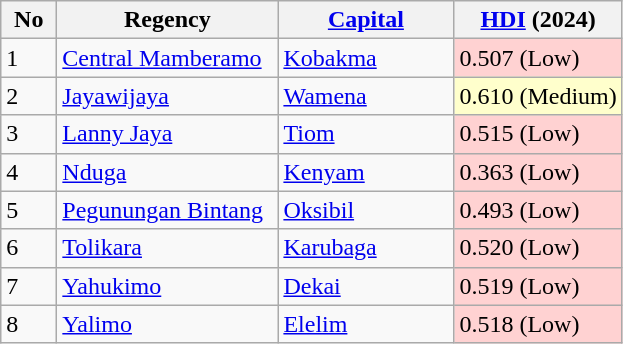<table class="wikitable sortable">
<tr>
<th width="30">No</th>
<th width="140">Regency</th>
<th width="110"><a href='#'>Capital</a></th>
<th><a href='#'>HDI</a> (2024)</th>
</tr>
<tr>
<td>1</td>
<td><a href='#'>Central Mamberamo</a></td>
<td><a href='#'>Kobakma</a></td>
<td style="background-color:#FFD2D2">0.507 (Low)</td>
</tr>
<tr>
<td>2</td>
<td><a href='#'>Jayawijaya</a></td>
<td><a href='#'>Wamena</a></td>
<td style="background-color:#FFFFCC">0.610 (Medium)</td>
</tr>
<tr>
<td>3</td>
<td><a href='#'>Lanny Jaya</a></td>
<td><a href='#'>Tiom</a></td>
<td style="background-color:#FFD2D2">0.515 (Low)</td>
</tr>
<tr>
<td>4</td>
<td><a href='#'>Nduga</a></td>
<td><a href='#'>Kenyam</a></td>
<td style="background-color:#FFD2D2">0.363 (Low)</td>
</tr>
<tr>
<td>5</td>
<td><a href='#'>Pegunungan Bintang</a></td>
<td><a href='#'>Oksibil</a></td>
<td style="background-color:#FFD2D2">0.493 (Low)</td>
</tr>
<tr>
<td>6</td>
<td><a href='#'>Tolikara</a></td>
<td><a href='#'>Karubaga</a></td>
<td style="background-color:#FFD2D2">0.520 (Low)</td>
</tr>
<tr>
<td>7</td>
<td><a href='#'>Yahukimo</a></td>
<td><a href='#'>Dekai</a></td>
<td style="background-color:#FFD2D2">0.519 (Low)</td>
</tr>
<tr>
<td>8</td>
<td><a href='#'>Yalimo</a></td>
<td><a href='#'>Elelim</a></td>
<td style="background-color:#FFD2D2">0.518 (Low)</td>
</tr>
</table>
